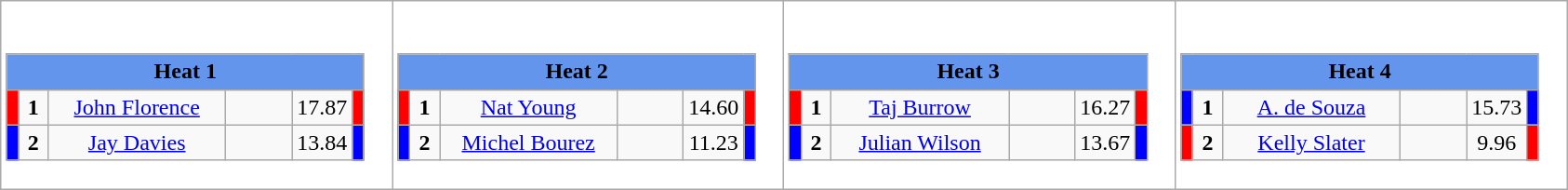<table class="wikitable" style="background:#fff;">
<tr>
<td><div><br><table class="wikitable">
<tr>
<td colspan="6"  style="text-align:center; background:#6495ed;"><strong>Heat 1</strong></td>
</tr>
<tr>
<td style="width:01px; background: #f00;"></td>
<td style="width:14px; text-align:center;"><strong>1</strong></td>
<td style="width:120px; text-align:center;"><a href='#'>John Florence</a></td>
<td style="width:40px; text-align:center;"></td>
<td style="width:20px; text-align:center;">17.87</td>
<td style="width:01px; background: #f00;"></td>
</tr>
<tr>
<td style="width:01px; background: #00f;"></td>
<td style="width:14px; text-align:center;"><strong>2</strong></td>
<td style="width:120px; text-align:center;"><a href='#'>Jay Davies</a></td>
<td style="width:40px; text-align:center;"></td>
<td style="width:20px; text-align:center;">13.84</td>
<td style="width:01px; background: #00f;"></td>
</tr>
</table>
</div></td>
<td><div><br><table class="wikitable">
<tr>
<td colspan="6"  style="text-align:center; background:#6495ed;"><strong>Heat 2</strong></td>
</tr>
<tr>
<td style="width:01px; background: #f00;"></td>
<td style="width:14px; text-align:center;"><strong>1</strong></td>
<td style="width:120px; text-align:center;"><a href='#'>Nat Young</a></td>
<td style="width:40px; text-align:center;"></td>
<td style="width:20px; text-align:center;">14.60</td>
<td style="width:01px; background: #f00;"></td>
</tr>
<tr>
<td style="width:01px; background: #00f;"></td>
<td style="width:14px; text-align:center;"><strong>2</strong></td>
<td style="width:120px; text-align:center;"><a href='#'>Michel Bourez</a></td>
<td style="width:40px; text-align:center;"></td>
<td style="width:20px; text-align:center;">11.23</td>
<td style="width:01px; background: #00f;"></td>
</tr>
</table>
</div></td>
<td><div><br><table class="wikitable">
<tr>
<td colspan="6"  style="text-align:center; background:#6495ed;"><strong>Heat 3</strong></td>
</tr>
<tr>
<td style="width:01px; background: #f00;"></td>
<td style="width:14px; text-align:center;"><strong>1</strong></td>
<td style="width:120px; text-align:center;"><a href='#'>Taj Burrow</a></td>
<td style="width:40px; text-align:center;"></td>
<td style="width:20px; text-align:center;">16.27</td>
<td style="width:01px; background: #f00;"></td>
</tr>
<tr>
<td style="width:01px; background: #00f;"></td>
<td style="width:14px; text-align:center;"><strong>2</strong></td>
<td style="width:120px; text-align:center;"><a href='#'>Julian Wilson</a></td>
<td style="width:40px; text-align:center;"></td>
<td style="width:20px; text-align:center;">13.67</td>
<td style="width:01px; background: #00f;"></td>
</tr>
</table>
</div></td>
<td><div><br><table class="wikitable">
<tr>
<td colspan="6"  style="text-align:center; background:#6495ed;"><strong>Heat 4</strong></td>
</tr>
<tr>
<td style="width:01px; background: #00f;"></td>
<td style="width:14px; text-align:center;"><strong>1</strong></td>
<td style="width:120px; text-align:center;"><a href='#'>A. de Souza</a></td>
<td style="width:40px; text-align:center;"></td>
<td style="width:20px; text-align:center;">15.73</td>
<td style="width:01px; background: #00f;"></td>
</tr>
<tr>
<td style="width:01px; background: #f00;"></td>
<td style="width:14px; text-align:center;"><strong>2</strong></td>
<td style="width:120px; text-align:center;"><a href='#'>Kelly Slater</a></td>
<td style="width:40px; text-align:center;"></td>
<td style="width:20px; text-align:center;">9.96</td>
<td style="width:01px; background: #f00;"></td>
</tr>
</table>
</div></td>
</tr>
</table>
